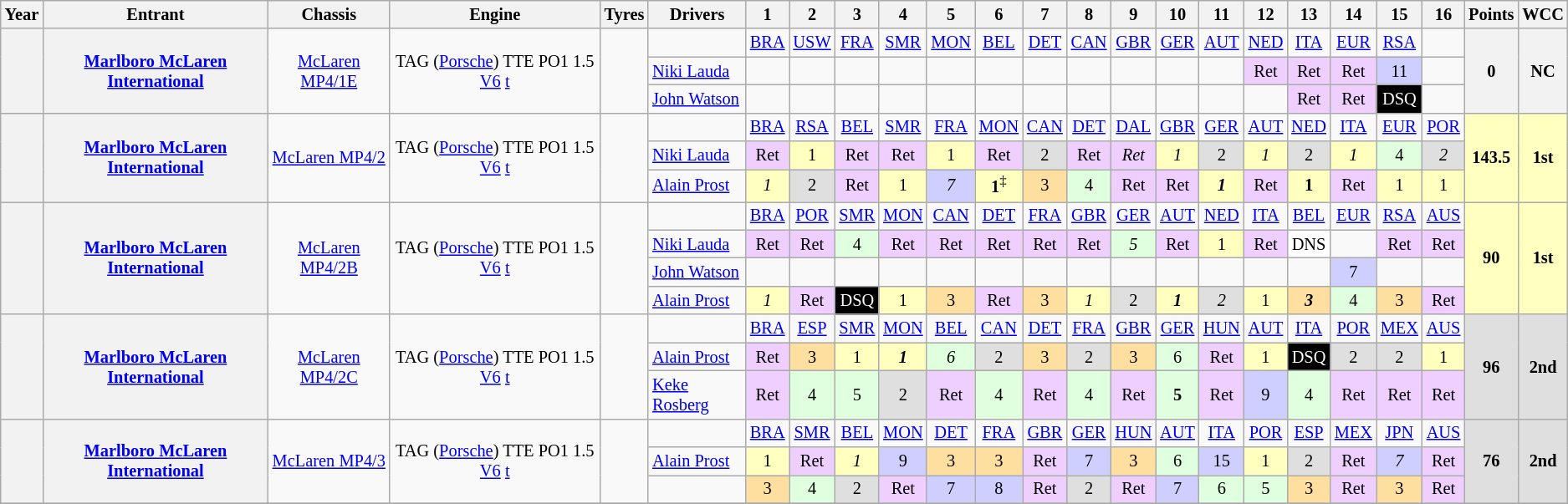<table class="wikitable" style="text-align:center; font-size:85%">
<tr>
<th>Year</th>
<th>Entrant</th>
<th>Chassis</th>
<th>Engine</th>
<th>Tyres</th>
<th>Drivers</th>
<th>1</th>
<th>2</th>
<th>3</th>
<th>4</th>
<th>5</th>
<th>6</th>
<th>7</th>
<th>8</th>
<th>9</th>
<th>10</th>
<th>11</th>
<th>12</th>
<th>13</th>
<th>14</th>
<th>15</th>
<th>16</th>
<th>Points</th>
<th>WCC</th>
</tr>
<tr>
<th rowspan="3"></th>
<th rowspan="3"><a href='#'>Marlboro McLaren International</a></th>
<td rowspan="3"><a href='#'>McLaren MP4/1E</a></td>
<td rowspan="3">TAG (<a href='#'>Porsche</a>) TTE PO1 1.5 <a href='#'>V6</a> <a href='#'>t</a></td>
<td rowspan="3"></td>
<td></td>
<td><a href='#'>BRA</a></td>
<td><a href='#'>USW</a></td>
<td><a href='#'>FRA</a></td>
<td><a href='#'>SMR</a></td>
<td><a href='#'>MON</a></td>
<td><a href='#'>BEL</a></td>
<td><a href='#'>DET</a></td>
<td><a href='#'>CAN</a></td>
<td><a href='#'>GBR</a></td>
<td><a href='#'>GER</a></td>
<td><a href='#'>AUT</a></td>
<td><a href='#'>NED</a></td>
<td><a href='#'>ITA</a></td>
<td><a href='#'>EUR</a></td>
<td><a href='#'>RSA</a></td>
<td></td>
<th rowspan=3>0</th>
<th rowspan=3>NC</th>
</tr>
<tr>
<td style="text-align:left"> <a href='#'>Niki Lauda</a></td>
<td></td>
<td></td>
<td></td>
<td></td>
<td></td>
<td></td>
<td></td>
<td></td>
<td></td>
<td></td>
<td></td>
<td style="background:#efcfff;">Ret</td>
<td style="background:#efcfff;">Ret</td>
<td style="background:#efcfff;">Ret</td>
<td style="background:#cfcfff;">11</td>
<td></td>
</tr>
<tr>
<td style="text-align:left"> <a href='#'>John Watson</a></td>
<td></td>
<td></td>
<td></td>
<td></td>
<td></td>
<td></td>
<td></td>
<td></td>
<td></td>
<td></td>
<td></td>
<td></td>
<td style="background:#efcfff;">Ret</td>
<td style="background:#efcfff;">Ret</td>
<td style="background:#000; color:#fff;">DSQ</td>
<td></td>
</tr>
<tr>
<th rowspan="3"></th>
<th rowspan="3"><a href='#'>Marlboro McLaren International</a></th>
<td rowspan="3"><a href='#'>McLaren MP4/2</a></td>
<td rowspan="3">TAG (<a href='#'>Porsche</a>) TTE PO1 1.5 <a href='#'>V6</a> <a href='#'>t</a></td>
<td rowspan="3"></td>
<td></td>
<td><a href='#'>BRA</a></td>
<td><a href='#'>RSA</a></td>
<td><a href='#'>BEL</a></td>
<td><a href='#'>SMR</a></td>
<td><a href='#'>FRA</a></td>
<td><a href='#'>MON</a></td>
<td><a href='#'>CAN</a></td>
<td><a href='#'>DET</a></td>
<td><a href='#'>DAL</a></td>
<td><a href='#'>GBR</a></td>
<td><a href='#'>GER</a></td>
<td><a href='#'>AUT</a></td>
<td><a href='#'>NED</a></td>
<td><a href='#'>ITA</a></td>
<td><a href='#'>EUR</a></td>
<td><a href='#'>POR</a></td>
<td rowspan="3" style="background:#ffffbf;"><strong>143.5</strong></td>
<td rowspan="3" style="background:#ffffbf;"><strong>1st</strong></td>
</tr>
<tr>
<td style="text-align:left"> <a href='#'>Niki Lauda</a></td>
<td style="background:#efcfff;">Ret</td>
<td style="background:#ffffbf;">1</td>
<td style="background:#efcfff;">Ret</td>
<td style="background:#efcfff;">Ret</td>
<td style="background:#ffffbf;">1</td>
<td style="background:#efcfff;">Ret</td>
<td style="background:#dfdfdf;">2</td>
<td style="background:#efcfff;">Ret</td>
<td style="background:#efcfff;"><em>Ret</em></td>
<td style="background:#ffffbf;"><em>1</em></td>
<td style="background:#dfdfdf;">2</td>
<td style="background:#ffffbf;"><em>1</em></td>
<td style="background:#dfdfdf;">2</td>
<td style="background:#ffffbf;"><em>1</em></td>
<td style="background:#dfffdf;">4</td>
<td style="background:#dfdfdf;"><em>2</em></td>
</tr>
<tr>
<td style="text-align:left"> <a href='#'>Alain Prost</a></td>
<td style="background:#ffffbf;"><em>1</em></td>
<td style="background:#dfdfdf;">2</td>
<td style="background:#efcfff;">Ret</td>
<td style="background:#ffffbf;">1</td>
<td style="background:#cfcfff;"><em>7</em></td>
<td style="background:#ffffbf;"><strong>1</strong><sup>‡</sup></td>
<td style="background:#ffdf9f;">3</td>
<td style="background:#dfffdf;">4</td>
<td style="background:#efcfff;">Ret</td>
<td style="background:#efcfff;">Ret</td>
<td style="background:#ffffbf;"><strong><em>1</em></strong></td>
<td style="background:#efcfff;">Ret</td>
<td style="background:#ffffbf;"><strong>1</strong></td>
<td style="background:#efcfff;">Ret</td>
<td style="background:#ffffbf;">1</td>
<td style="background:#ffffbf;">1</td>
</tr>
<tr>
<th rowspan="4"></th>
<th rowspan="4"><a href='#'>Marlboro McLaren International</a></th>
<td rowspan="4"><a href='#'>McLaren MP4/2B</a></td>
<td rowspan="4">TAG (<a href='#'>Porsche</a>) TTE PO1 1.5 <a href='#'>V6</a> <a href='#'>t</a></td>
<td rowspan="4"></td>
<td></td>
<td><a href='#'>BRA</a></td>
<td><a href='#'>POR</a></td>
<td><a href='#'>SMR</a></td>
<td><a href='#'>MON</a></td>
<td><a href='#'>CAN</a></td>
<td><a href='#'>DET</a></td>
<td><a href='#'>FRA</a></td>
<td><a href='#'>GBR</a></td>
<td><a href='#'>GER</a></td>
<td><a href='#'>AUT</a></td>
<td><a href='#'>NED</a></td>
<td><a href='#'>ITA</a></td>
<td><a href='#'>BEL</a></td>
<td><a href='#'>EUR</a></td>
<td><a href='#'>RSA</a></td>
<td><a href='#'>AUS</a></td>
<td rowspan="4" style="background:#ffffbf;"><strong>90</strong></td>
<td rowspan="4" style="background:#ffffbf;"><strong>1st</strong></td>
</tr>
<tr>
<td style="text-align:left"> <a href='#'>Niki Lauda</a></td>
<td style="background:#efcfff;">Ret</td>
<td style="background:#efcfff;">Ret</td>
<td style="background:#dfffdf;">4</td>
<td style="background:#efcfff;">Ret</td>
<td style="background:#efcfff;">Ret</td>
<td style="background:#efcfff;">Ret</td>
<td style="background:#efcfff;">Ret</td>
<td style="background:#efcfff;">Ret</td>
<td style="background:#dfffdf;"><em>5</em></td>
<td style="background:#efcfff;">Ret</td>
<td style="background:#ffffbf;">1</td>
<td style="background:#efcfff;">Ret</td>
<td style="background:#fff;">DNS</td>
<td></td>
<td style="background:#efcfff;">Ret</td>
<td style="background:#efcfff;">Ret</td>
</tr>
<tr>
<td style="text-align:left"> <a href='#'>John Watson</a></td>
<td></td>
<td></td>
<td></td>
<td></td>
<td></td>
<td></td>
<td></td>
<td></td>
<td></td>
<td></td>
<td></td>
<td></td>
<td></td>
<td style="background:#cfcfff;">7</td>
<td></td>
<td></td>
</tr>
<tr>
<td style="text-align:left"> <a href='#'>Alain Prost</a></td>
<td style="background:#ffffbf;"><em>1</em></td>
<td style="background:#efcfff;">Ret</td>
<td style="background:#000; color:#fff;">DSQ</td>
<td style="background:#ffffbf;">1</td>
<td style="background:#ffdf9f;">3</td>
<td style="background:#efcfff;">Ret</td>
<td style="background:#ffdf9f;">3</td>
<td style="background:#ffffbf;"><em>1</em></td>
<td style="background:#dfdfdf;">2</td>
<td style="background:#ffffbf;"><strong><em>1</em></strong></td>
<td style="background:#dfdfdf;"><em>2</em></td>
<td style="background:#ffffbf;">1</td>
<td style="background:#ffdf9f;"><strong><em>3</em></strong></td>
<td style="background:#dfffdf;">4</td>
<td style="background:#ffdf9f;">3</td>
<td style="background:#efcfff;">Ret</td>
</tr>
<tr>
<th rowspan="3"></th>
<th rowspan="3"><a href='#'>Marlboro McLaren International</a></th>
<td rowspan="3"><a href='#'>McLaren MP4/2C</a></td>
<td rowspan="3">TAG (<a href='#'>Porsche</a>) TTE PO1 1.5 <a href='#'>V6</a> <a href='#'>t</a></td>
<td rowspan="3"></td>
<td></td>
<td><a href='#'>BRA</a></td>
<td><a href='#'>ESP</a></td>
<td><a href='#'>SMR</a></td>
<td><a href='#'>MON</a></td>
<td><a href='#'>BEL</a></td>
<td><a href='#'>CAN</a></td>
<td><a href='#'>DET</a></td>
<td><a href='#'>FRA</a></td>
<td><a href='#'>GBR</a></td>
<td><a href='#'>GER</a></td>
<td><a href='#'>HUN</a></td>
<td><a href='#'>AUT</a></td>
<td><a href='#'>ITA</a></td>
<td><a href='#'>POR</a></td>
<td><a href='#'>MEX</a></td>
<td><a href='#'>AUS</a></td>
<td rowspan="3" style="background:#dfdfdf;"><strong>96</strong></td>
<td rowspan="3" style="background:#dfdfdf;"><strong>2nd</strong></td>
</tr>
<tr>
<td style="text-align:left"> <a href='#'>Alain Prost</a></td>
<td style="background:#efcfff;">Ret</td>
<td style="background:#ffdf9f;">3</td>
<td style="background:#ffffbf;">1</td>
<td style="background:#ffffbf;"><strong><em>1</em></strong></td>
<td style="background:#dfffdf;"><em>6</em></td>
<td style="background:#dfdfdf;">2</td>
<td style="background:#ffdf9f;">3</td>
<td style="background:#dfdfdf;">2</td>
<td style="background:#ffdf9f;">3</td>
<td style="background:#dfffdf;">6</td>
<td style="background:#efcfff;">Ret</td>
<td style="background:#ffffbf;">1</td>
<td style="background:#000; color:#fff;">DSQ</td>
<td style="background:#dfdfdf;">2</td>
<td style="background:#dfdfdf;">2</td>
<td style="background:#ffffbf;">1</td>
</tr>
<tr>
<td style="text-align:left"> <a href='#'>Keke Rosberg</a></td>
<td style="background:#efcfff;">Ret</td>
<td style="background:#dfffdf;">4</td>
<td style="background:#dfffdf;">5</td>
<td style="background:#dfdfdf;">2</td>
<td style="background:#efcfff;">Ret</td>
<td style="background:#dfffdf;">4</td>
<td style="background:#efcfff;">Ret</td>
<td style="background:#dfffdf;">4</td>
<td style="background:#efcfff;">Ret</td>
<td style="background:#dfffdf;"><strong>5</strong></td>
<td style="background:#efcfff;">Ret</td>
<td style="background:#cfcfff;">9</td>
<td style="background:#dfffdf;">4</td>
<td style="background:#efcfff;">Ret</td>
<td style="background:#efcfff;">Ret</td>
<td style="background:#efcfff;">Ret</td>
</tr>
<tr>
<th rowspan="3"></th>
<th rowspan="3"><a href='#'>Marlboro McLaren International</a></th>
<td rowspan="3"><a href='#'>McLaren MP4/3</a></td>
<td rowspan="3">TAG (<a href='#'>Porsche</a>) TTE PO1 1.5 <a href='#'>V6</a> <a href='#'>t</a></td>
<td rowspan="3"></td>
<td></td>
<td><a href='#'>BRA</a></td>
<td><a href='#'>SMR</a></td>
<td><a href='#'>BEL</a></td>
<td><a href='#'>MON</a></td>
<td><a href='#'>DET</a></td>
<td><a href='#'>FRA</a></td>
<td><a href='#'>GBR</a></td>
<td><a href='#'>GER</a></td>
<td><a href='#'>HUN</a></td>
<td><a href='#'>AUT</a></td>
<td><a href='#'>ITA</a></td>
<td><a href='#'>POR</a></td>
<td><a href='#'>ESP</a></td>
<td><a href='#'>MEX</a></td>
<td><a href='#'>JPN</a></td>
<td><a href='#'>AUS</a></td>
<td rowspan="3" style="background:#dfdfdf;"><strong>76</strong></td>
<td rowspan="3" style="background:#dfdfdf;"><strong>2nd</strong></td>
</tr>
<tr>
<td style="text-align:left"> <a href='#'>Alain Prost</a></td>
<td style="background:#ffffbf;">1</td>
<td style="background:#efcfff;">Ret</td>
<td style="background:#ffffbf;"><em>1</em></td>
<td style="background:#cfcfff;">9</td>
<td style="background:#ffdf9f;">3</td>
<td style="background:#ffdf9f;">3</td>
<td style="background:#efcfff;">Ret</td>
<td style="background:#cfcfff;">7</td>
<td style="background:#ffdf9f;">3</td>
<td style="background:#dfffdf;">6</td>
<td style="background:#cfcfff;">15</td>
<td style="background:#ffffbf;">1</td>
<td style="background:#dfdfdf;">2</td>
<td style="background:#efcfff;">Ret</td>
<td style="background:#cfcfff;"><em>7</em></td>
<td style="background:#efcfff;">Ret</td>
</tr>
<tr>
<td style="text-align:left"></td>
<td style="background:#ffdf9f;">3</td>
<td style="background:#dfffdf;">4</td>
<td style="background:#dfdfdf;">2</td>
<td style="background:#efcfff;">Ret</td>
<td style="background:#cfcfff;">7</td>
<td style="background:#cfcfff;">8</td>
<td style="background:#efcfff;">Ret</td>
<td style="background:#dfdfdf;">2</td>
<td style="background:#efcfff;">Ret</td>
<td style="background:#cfcfff;">7</td>
<td style="background:#dfffdf;">6</td>
<td style="background:#dfffdf;">5</td>
<td style="background:#ffdf9f;">3</td>
<td style="background:#efcfff;">Ret</td>
<td style="background:#ffdf9f;">3</td>
<td style="background:#efcfff;">Ret</td>
</tr>
<tr>
</tr>
</table>
